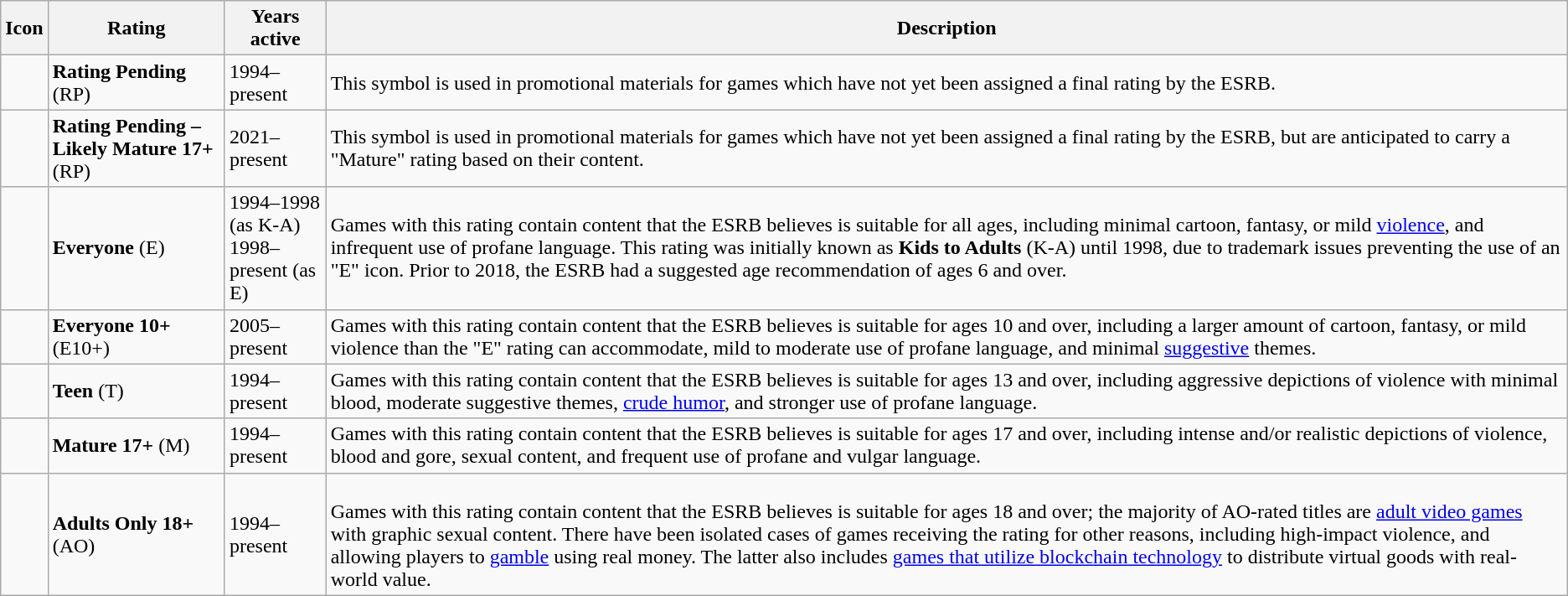<table class="wikitable">
<tr>
<th>Icon</th>
<th>Rating</th>
<th>Years active</th>
<th>Description</th>
</tr>
<tr>
<td></td>
<td><strong>Rating Pending</strong> (RP)</td>
<td>1994–present</td>
<td>This symbol is used in promotional materials for games which have not yet been assigned a final rating by the ESRB.</td>
</tr>
<tr>
<td></td>
<td><strong>Rating Pending – Likely Mature 17+</strong> (RP)</td>
<td>2021–present</td>
<td>This symbol is used in promotional materials for games which have not yet been assigned a final rating by the ESRB, but are anticipated to carry a "Mature" rating based on their content.</td>
</tr>
<tr>
<td></td>
<td><strong>Everyone</strong> (E)</td>
<td>1994–1998 (as K-A)<br>1998–present (as E)</td>
<td>Games with this rating contain content that the ESRB believes is suitable for all ages, including minimal cartoon, fantasy, or mild <a href='#'>violence</a>, and infrequent use of profane language. This rating was initially known as <strong>Kids to Adults</strong> (K-A) until 1998, due to trademark issues preventing the use of an "E" icon. Prior to 2018, the ESRB had a suggested age recommendation of ages 6 and over.</td>
</tr>
<tr>
<td></td>
<td><strong>Everyone 10+</strong> (E10+)</td>
<td>2005–present</td>
<td>Games with this rating contain content that the ESRB believes is suitable for ages 10 and over, including a larger amount of cartoon, fantasy, or mild violence than the "E" rating can accommodate, mild to moderate use of profane language, and minimal <a href='#'>suggestive</a> themes.</td>
</tr>
<tr>
<td></td>
<td><strong>Teen</strong> (T)</td>
<td>1994–present</td>
<td>Games with this rating contain content that the ESRB believes is suitable for ages 13 and over, including aggressive depictions of violence with minimal blood, moderate suggestive themes, <a href='#'>crude humor</a>, and stronger use of profane language.</td>
</tr>
<tr>
<td></td>
<td><strong>Mature 17+</strong> (M)</td>
<td>1994–present</td>
<td>Games with this rating contain content that the ESRB believes is suitable for ages 17 and over, including intense and/or realistic depictions of violence, blood and gore, sexual content, and frequent use of profane and vulgar language.</td>
</tr>
<tr>
<td></td>
<td><strong>Adults Only 18+</strong> (AO)</td>
<td>1994–present</td>
<td><br>Games with this rating contain content that the ESRB believes is suitable for ages 18 and over; the majority of AO-rated titles are <a href='#'>adult video games</a> with graphic sexual content. There have been isolated cases of games receiving the rating for other reasons, including high-impact violence, and allowing players to <a href='#'>gamble</a> using real money. The latter also includes <a href='#'>games that utilize blockchain technology</a> to distribute virtual goods with real-world value.</td>
</tr>
</table>
